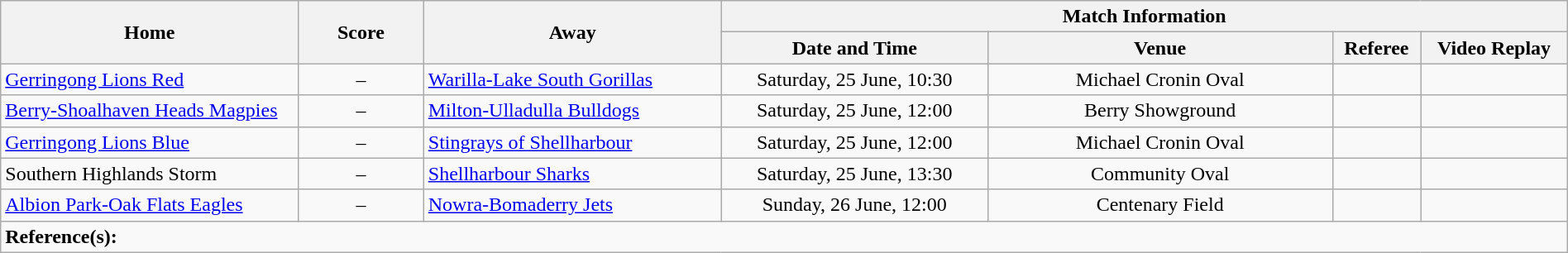<table class="wikitable" width="100% text-align:center;">
<tr>
<th rowspan="2" width="19%">Home</th>
<th rowspan="2" width="8%">Score</th>
<th rowspan="2" width="19%">Away</th>
<th colspan="4">Match Information</th>
</tr>
<tr bgcolor="#CCCCCC">
<th width="17%">Date and Time</th>
<th width="22%">Venue</th>
<th>Referee</th>
<th>Video Replay</th>
</tr>
<tr>
<td> <a href='#'>Gerringong Lions Red</a></td>
<td style="text-align:center;">–</td>
<td> <a href='#'>Warilla-Lake South Gorillas</a></td>
<td style="text-align:center;">Saturday, 25 June, 10:30</td>
<td style="text-align:center;">Michael Cronin Oval</td>
<td style="text-align:center;"></td>
<td style="text-align:center;"></td>
</tr>
<tr>
<td> <a href='#'>Berry-Shoalhaven Heads Magpies</a></td>
<td style="text-align:center;">–</td>
<td> <a href='#'>Milton-Ulladulla Bulldogs</a></td>
<td style="text-align:center;">Saturday, 25 June, 12:00</td>
<td style="text-align:center;">Berry Showground</td>
<td style="text-align:center;"></td>
<td style="text-align:center;"></td>
</tr>
<tr>
<td> <a href='#'>Gerringong Lions Blue</a></td>
<td style="text-align:center;">–</td>
<td> <a href='#'>Stingrays of Shellharbour</a></td>
<td style="text-align:center;">Saturday, 25 June, 12:00</td>
<td style="text-align:center;">Michael Cronin Oval</td>
<td style="text-align:center;"></td>
<td style="text-align:center;"></td>
</tr>
<tr>
<td> Southern Highlands Storm</td>
<td style="text-align:center;">–</td>
<td> <a href='#'>Shellharbour Sharks</a></td>
<td style="text-align:center;">Saturday, 25 June, 13:30</td>
<td style="text-align:center;">Community Oval</td>
<td style="text-align:center;"></td>
<td style="text-align:center;"></td>
</tr>
<tr>
<td> <a href='#'>Albion Park-Oak Flats Eagles</a></td>
<td style="text-align:center;">–</td>
<td> <a href='#'>Nowra-Bomaderry Jets</a></td>
<td style="text-align:center;">Sunday, 26 June, 12:00</td>
<td style="text-align:center;">Centenary Field</td>
<td style="text-align:center;"></td>
<td style="text-align:center;"></td>
</tr>
<tr>
<td colspan="7"><strong>Reference(s):</strong></td>
</tr>
</table>
